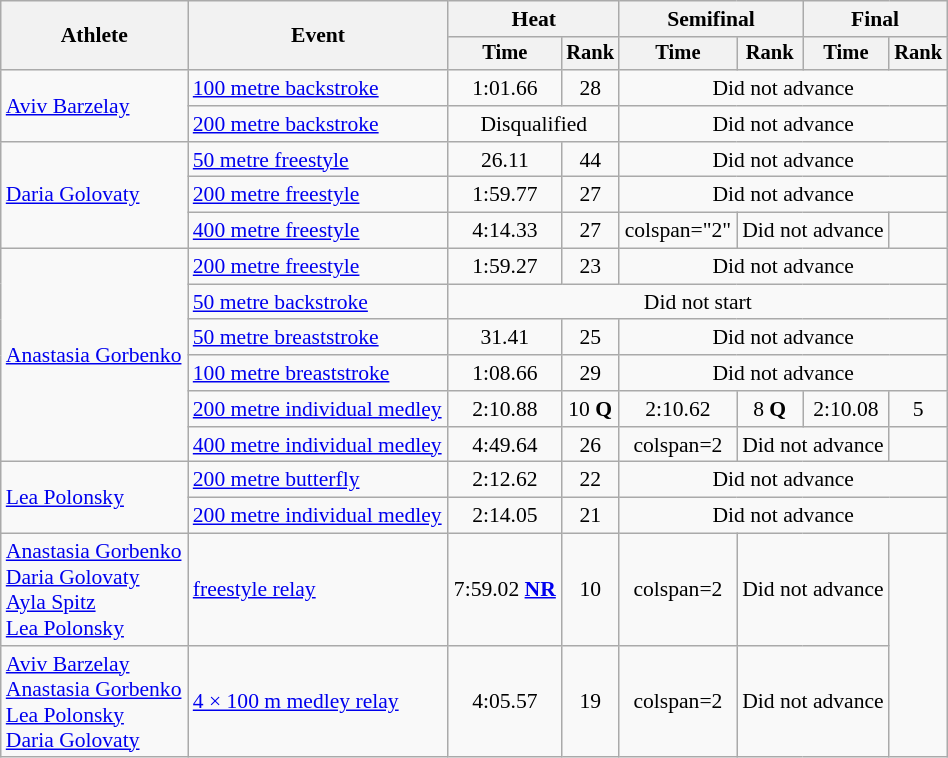<table class="wikitable" style="text-align:center; font-size:90%; width:50%;">
<tr>
<th rowspan="2">Athlete</th>
<th rowspan="2">Event</th>
<th colspan="2">Heat</th>
<th colspan="2">Semifinal</th>
<th colspan="2">Final</th>
</tr>
<tr style="font-size:95%">
<th>Time</th>
<th>Rank</th>
<th>Time</th>
<th>Rank</th>
<th>Time</th>
<th>Rank</th>
</tr>
<tr>
<td align=left rowspan=2><a href='#'>Aviv Barzelay</a></td>
<td align=left><a href='#'>100 metre backstroke</a></td>
<td>1:01.66</td>
<td>28</td>
<td colspan=4>Did not advance</td>
</tr>
<tr>
<td align=left><a href='#'>200 metre backstroke</a></td>
<td colspan=2>Disqualified</td>
<td colspan=4>Did not advance</td>
</tr>
<tr>
<td align=left rowspan=3><a href='#'>Daria Golovaty</a></td>
<td align=left><a href='#'>50 metre freestyle</a></td>
<td>26.11</td>
<td>44</td>
<td colspan=4>Did not advance</td>
</tr>
<tr>
<td align=left><a href='#'>200 metre freestyle</a></td>
<td>1:59.77</td>
<td>27</td>
<td colspan=4>Did not advance</td>
</tr>
<tr>
<td align=left><a href='#'>400 metre freestyle</a></td>
<td>4:14.33</td>
<td>27</td>
<td>colspan="2" </td>
<td colspan="2">Did not advance</td>
</tr>
<tr>
<td align=left rowspan=6><a href='#'>Anastasia Gorbenko</a></td>
<td align=left><a href='#'>200 metre freestyle</a></td>
<td>1:59.27</td>
<td>23</td>
<td colspan=4>Did not advance</td>
</tr>
<tr>
<td align=left><a href='#'>50 metre backstroke</a></td>
<td colspan=6>Did not start</td>
</tr>
<tr>
<td align=left><a href='#'>50 metre breaststroke</a></td>
<td>31.41</td>
<td>25</td>
<td colspan=4>Did not advance</td>
</tr>
<tr>
<td align=left><a href='#'>100 metre breaststroke</a></td>
<td>1:08.66</td>
<td>29</td>
<td colspan=4>Did not advance</td>
</tr>
<tr>
<td align=left><a href='#'>200 metre individual medley</a></td>
<td>2:10.88</td>
<td>10 <strong>Q</strong></td>
<td>2:10.62</td>
<td>8 <strong>Q</strong></td>
<td>2:10.08</td>
<td>5</td>
</tr>
<tr>
<td align=left><a href='#'>400 metre individual medley</a></td>
<td>4:49.64</td>
<td>26</td>
<td>colspan=2 </td>
<td colspan=2>Did not advance</td>
</tr>
<tr>
<td align=left rowspan=2><a href='#'>Lea Polonsky</a></td>
<td align=left><a href='#'>200 metre butterfly</a></td>
<td>2:12.62</td>
<td>22</td>
<td colspan=4>Did not advance</td>
</tr>
<tr>
<td align=left><a href='#'>200 metre individual medley</a></td>
<td>2:14.05</td>
<td>21</td>
<td colspan=4>Did not advance</td>
</tr>
<tr>
<td align=left><a href='#'>Anastasia Gorbenko</a><br><a href='#'>Daria Golovaty</a> <br><a href='#'>Ayla Spitz</a> <br><a href='#'>Lea Polonsky</a></td>
<td align=left><a href='#'> freestyle relay</a></td>
<td>7:59.02 <strong><a href='#'>NR</a></strong></td>
<td>10</td>
<td>colspan=2 </td>
<td colspan=2>Did not advance</td>
</tr>
<tr>
<td align=left><a href='#'>Aviv Barzelay </a> <br><a href='#'>Anastasia Gorbenko</a> <br><a href='#'>Lea Polonsky</a> <br><a href='#'>Daria Golovaty</a></td>
<td align=left><a href='#'>4 × 100 m medley relay</a></td>
<td>4:05.57</td>
<td>19</td>
<td>colspan=2 </td>
<td colspan=2>Did not advance</td>
</tr>
</table>
